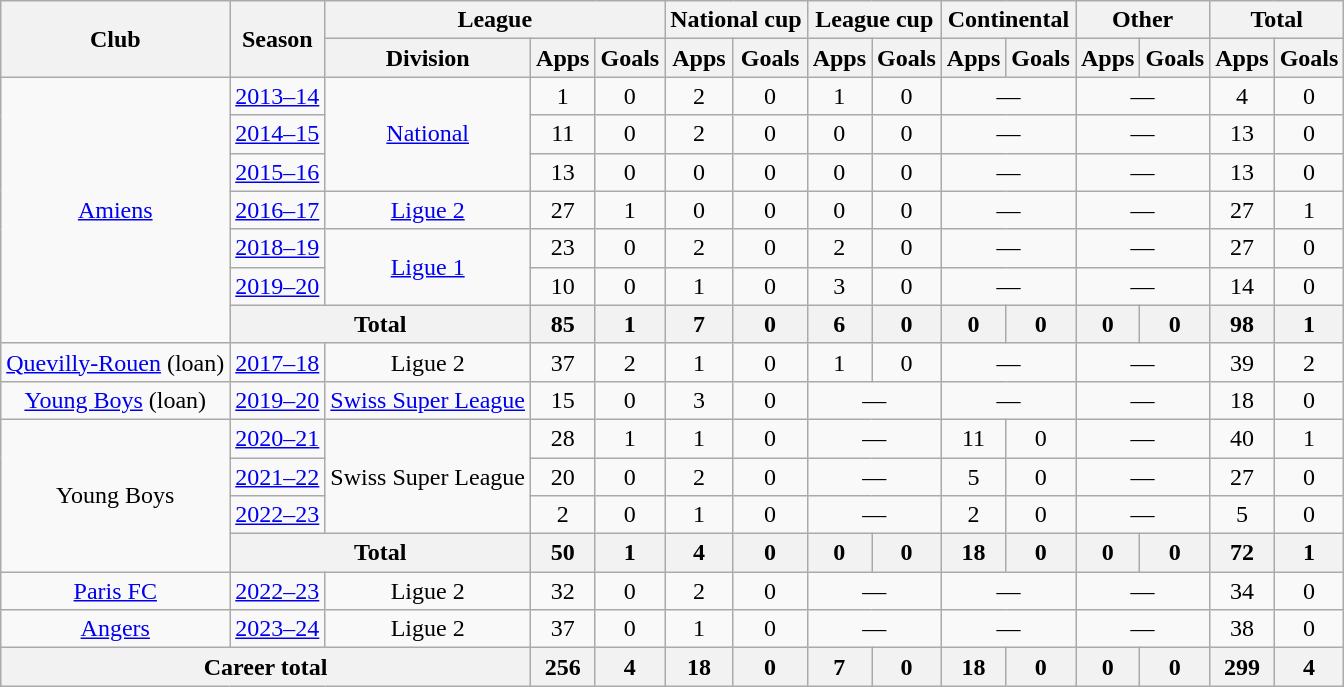<table class="wikitable" style="text-align:center">
<tr>
<th rowspan="2">Club</th>
<th rowspan="2">Season</th>
<th colspan="3">League</th>
<th colspan="2">National cup</th>
<th colspan="2">League cup</th>
<th colspan="2">Continental</th>
<th colspan="2">Other</th>
<th colspan="2">Total</th>
</tr>
<tr>
<th>Division</th>
<th>Apps</th>
<th>Goals</th>
<th>Apps</th>
<th>Goals</th>
<th>Apps</th>
<th>Goals</th>
<th>Apps</th>
<th>Goals</th>
<th>Apps</th>
<th>Goals</th>
<th>Apps</th>
<th>Goals</th>
</tr>
<tr>
<td rowspan="7"><a href='#'>Amiens</a></td>
<td><a href='#'>2013–14</a></td>
<td rowspan="3"><a href='#'>National</a></td>
<td>1</td>
<td>0</td>
<td>2</td>
<td>0</td>
<td>1</td>
<td>0</td>
<td colspan="2">—</td>
<td colspan="2">—</td>
<td>4</td>
<td>0</td>
</tr>
<tr>
<td><a href='#'>2014–15</a></td>
<td>11</td>
<td>0</td>
<td>2</td>
<td>0</td>
<td>0</td>
<td>0</td>
<td colspan="2">—</td>
<td colspan="2">—</td>
<td>13</td>
<td>0</td>
</tr>
<tr>
<td><a href='#'>2015–16</a></td>
<td>13</td>
<td>0</td>
<td>0</td>
<td>0</td>
<td>0</td>
<td>0</td>
<td colspan="2">—</td>
<td colspan="2">—</td>
<td>13</td>
<td>0</td>
</tr>
<tr>
<td><a href='#'>2016–17</a></td>
<td><a href='#'>Ligue 2</a></td>
<td>27</td>
<td>1</td>
<td>0</td>
<td>0</td>
<td>0</td>
<td>0</td>
<td colspan="2">—</td>
<td colspan="2">—</td>
<td>27</td>
<td>1</td>
</tr>
<tr>
<td><a href='#'>2018–19</a></td>
<td rowspan="2"><a href='#'>Ligue 1</a></td>
<td>23</td>
<td>0</td>
<td>2</td>
<td>0</td>
<td>2</td>
<td>0</td>
<td colspan="2">—</td>
<td colspan="2">—</td>
<td>27</td>
<td>0</td>
</tr>
<tr>
<td><a href='#'>2019–20</a></td>
<td>10</td>
<td>0</td>
<td>1</td>
<td>0</td>
<td>3</td>
<td>0</td>
<td colspan="2">—</td>
<td colspan="2">—</td>
<td>14</td>
<td>0</td>
</tr>
<tr>
<th colspan="2">Total</th>
<th>85</th>
<th>1</th>
<th>7</th>
<th>0</th>
<th>6</th>
<th>0</th>
<th>0</th>
<th>0</th>
<th>0</th>
<th>0</th>
<th>98</th>
<th>1</th>
</tr>
<tr>
<td><a href='#'>Quevilly-Rouen</a> (loan)</td>
<td><a href='#'>2017–18</a></td>
<td>Ligue 2</td>
<td>37</td>
<td>2</td>
<td>1</td>
<td>0</td>
<td>1</td>
<td>0</td>
<td colspan="2">—</td>
<td colspan="2">—</td>
<td>39</td>
<td>2</td>
</tr>
<tr>
<td><a href='#'>Young Boys</a> (loan)</td>
<td><a href='#'>2019–20</a></td>
<td><a href='#'>Swiss Super League</a></td>
<td>15</td>
<td>0</td>
<td>3</td>
<td>0</td>
<td colspan="2">—</td>
<td colspan="2">—</td>
<td colspan="2">—</td>
<td>18</td>
<td>0</td>
</tr>
<tr>
<td rowspan="4">Young Boys</td>
<td><a href='#'>2020–21</a></td>
<td rowspan="3">Swiss Super League</td>
<td>28</td>
<td>1</td>
<td>1</td>
<td>0</td>
<td colspan="2">—</td>
<td>11</td>
<td>0</td>
<td colspan="2">—</td>
<td>40</td>
<td>1</td>
</tr>
<tr>
<td><a href='#'>2021–22</a></td>
<td>20</td>
<td>0</td>
<td>2</td>
<td>0</td>
<td colspan="2">—</td>
<td>5</td>
<td>0</td>
<td colspan="2">—</td>
<td>27</td>
<td>0</td>
</tr>
<tr>
<td><a href='#'>2022–23</a></td>
<td>2</td>
<td>0</td>
<td>1</td>
<td>0</td>
<td colspan="2">—</td>
<td>2</td>
<td>0</td>
<td colspan="2">—</td>
<td>5</td>
<td>0</td>
</tr>
<tr>
<th colspan="2">Total</th>
<th>50</th>
<th>1</th>
<th>4</th>
<th>0</th>
<th>0</th>
<th>0</th>
<th>18</th>
<th>0</th>
<th>0</th>
<th>0</th>
<th>72</th>
<th>1</th>
</tr>
<tr>
<td><a href='#'>Paris FC</a></td>
<td><a href='#'>2022–23</a></td>
<td>Ligue 2</td>
<td>32</td>
<td>0</td>
<td>2</td>
<td>0</td>
<td colspan="2">—</td>
<td colspan="2">—</td>
<td colspan="2">—</td>
<td>34</td>
<td>0</td>
</tr>
<tr>
<td><a href='#'>Angers</a></td>
<td><a href='#'>2023–24</a></td>
<td>Ligue 2</td>
<td>37</td>
<td>0</td>
<td>1</td>
<td>0</td>
<td colspan="2">—</td>
<td colspan="2">—</td>
<td colspan="2">—</td>
<td>38</td>
<td>0</td>
</tr>
<tr>
<th colspan="3">Career total</th>
<th>256</th>
<th>4</th>
<th>18</th>
<th>0</th>
<th>7</th>
<th>0</th>
<th>18</th>
<th>0</th>
<th>0</th>
<th>0</th>
<th>299</th>
<th>4</th>
</tr>
</table>
